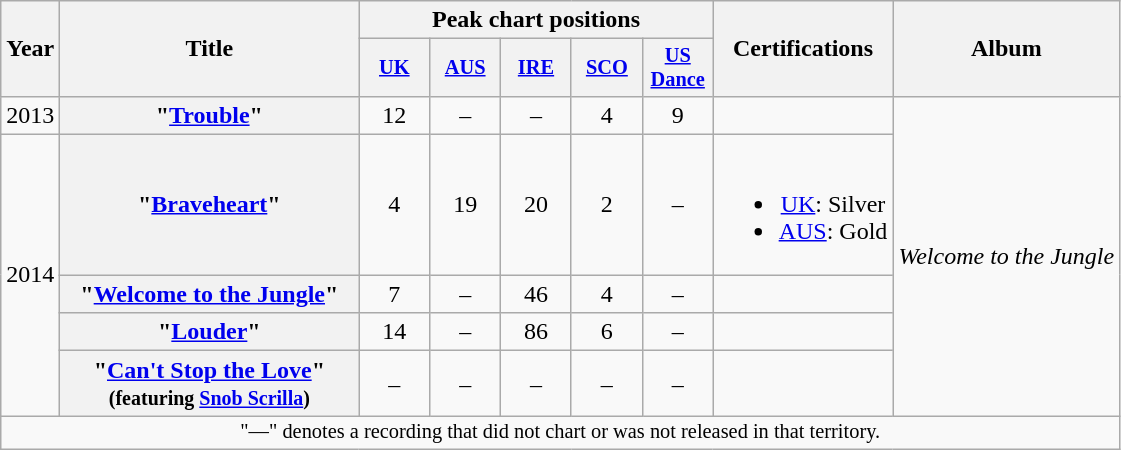<table class="wikitable plainrowheaders" style="text-align:center;">
<tr>
<th scope="col" rowspan="2" style="width:1em;">Year</th>
<th scope="col" rowspan="2" style="width:12em;">Title</th>
<th scope="col" colspan="5">Peak chart positions</th>
<th scope="col" rowspan="2">Certifications</th>
<th scope="col" rowspan="2">Album</th>
</tr>
<tr>
<th scope="col" style="width:3em;font-size:85%;"><a href='#'>UK</a><br></th>
<th scope="col" style="width:3em;font-size:85%;"><a href='#'>AUS</a><br></th>
<th scope="col" style="width:3em;font-size:85%;"><a href='#'>IRE</a><br></th>
<th scope="col" style="width:3em;font-size:85%;"><a href='#'>SCO</a><br></th>
<th scope="col" style="width:3em;font-size:85%;"><a href='#'>US Dance</a></th>
</tr>
<tr>
<td>2013</td>
<th scope="row">"<a href='#'>Trouble</a>"</th>
<td>12</td>
<td>–</td>
<td>–</td>
<td>4</td>
<td>9</td>
<td></td>
<td rowspan="5"><em>Welcome to the Jungle</em></td>
</tr>
<tr>
<td rowspan="4">2014</td>
<th scope="row">"<a href='#'>Braveheart</a>"</th>
<td>4</td>
<td>19</td>
<td>20</td>
<td>2</td>
<td>–</td>
<td><br><ul><li><a href='#'>UK</a>: Silver</li><li><a href='#'>AUS</a>: Gold</li></ul></td>
</tr>
<tr>
<th scope="row">"<a href='#'>Welcome to the Jungle</a>"</th>
<td>7</td>
<td>–</td>
<td>46</td>
<td>4</td>
<td>–</td>
<td></td>
</tr>
<tr>
<th scope="row">"<a href='#'>Louder</a>"</th>
<td>14</td>
<td>–</td>
<td>86</td>
<td>6</td>
<td>–</td>
<td></td>
</tr>
<tr>
<th scope="row">"<a href='#'>Can't Stop the Love</a>" <br><small>(featuring <a href='#'>Snob Scrilla</a>)</small></th>
<td>–</td>
<td>–</td>
<td>–</td>
<td>–</td>
<td>–</td>
<td></td>
</tr>
<tr>
<td colspan="20" style="font-size:85%">"—" denotes a recording that did not chart or was not released in that territory.</td>
</tr>
</table>
